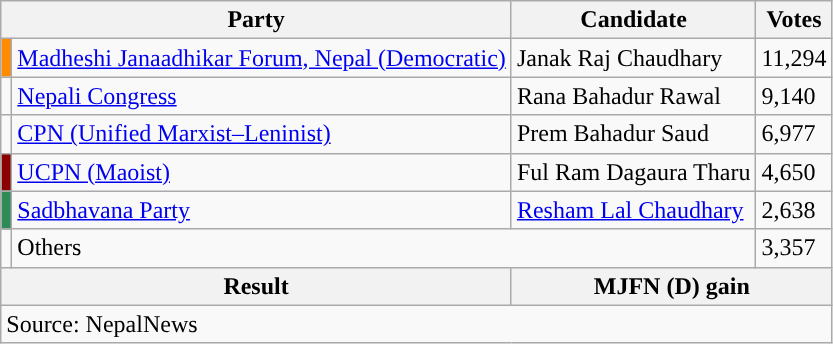<table class="wikitable">
<tr>
<th colspan="2">Party</th>
<th>Candidate</th>
<th>Votes</th>
</tr>
<tr>
<td style="background-color:darkorange"></td>
<td><a href='#'>Madheshi Janaadhikar Forum, Nepal (Democratic)</a></td>
<td>Janak Raj Chaudhary</td>
<td>11,294</td>
</tr>
<tr>
<td style="background-color:"></td>
<td><a href='#'>Nepali Congress</a></td>
<td>Rana Bahadur Rawal</td>
<td>9,140</td>
</tr>
<tr>
<td style="background-color:"></td>
<td><a href='#'>CPN (Unified Marxist–Leninist)</a></td>
<td>Prem Bahadur Saud</td>
<td>6,977</td>
</tr>
<tr>
<td style="background-color:darkred"></td>
<td><a href='#'>UCPN (Maoist)</a></td>
<td>Ful Ram Dagaura Tharu</td>
<td>4,650</td>
</tr>
<tr>
<td style="background-color:seagreen"></td>
<td><a href='#'>Sadbhavana Party</a></td>
<td><a href='#'>Resham Lal Chaudhary</a></td>
<td>2,638</td>
</tr>
<tr>
<td></td>
<td colspan="2">Others</td>
<td>3,357</td>
</tr>
<tr>
<th colspan="2">Result</th>
<th colspan="2">MJFN (D) gain</th>
</tr>
<tr>
<td colspan="4">Source: NepalNews</td>
</tr>
</table>
